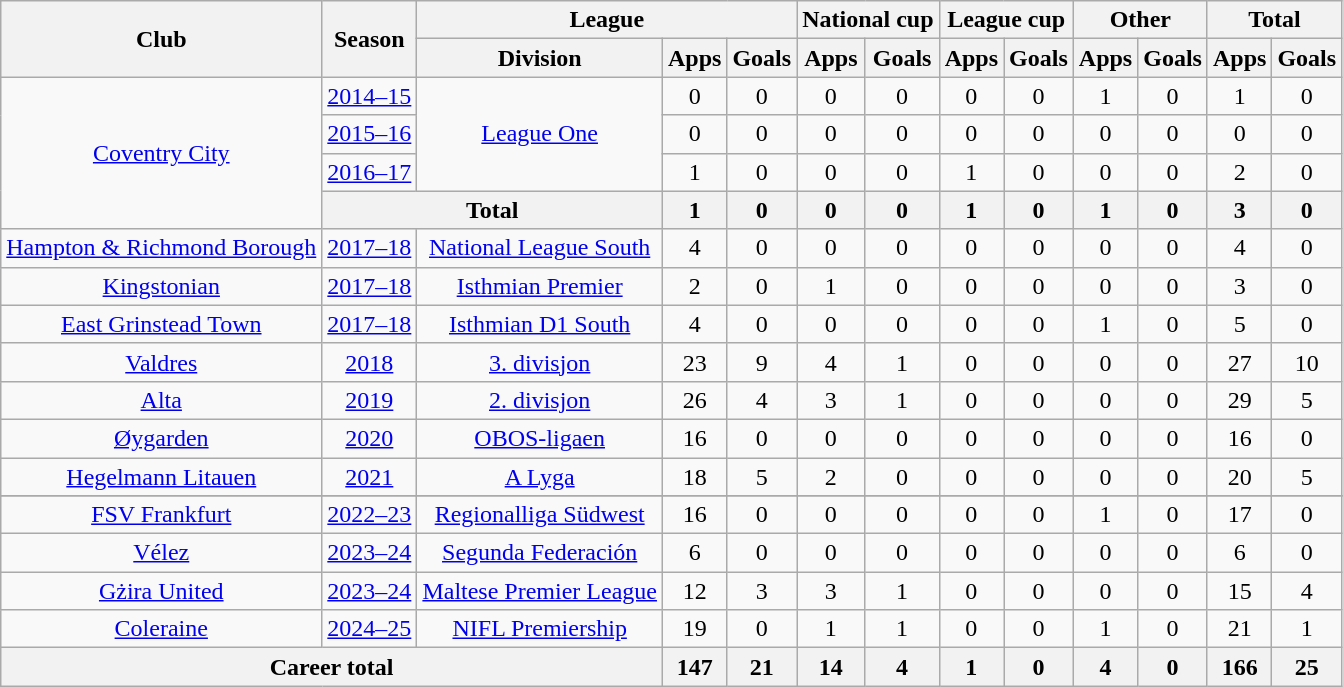<table class="wikitable" style="text-align: center;">
<tr>
<th rowspan="2">Club</th>
<th rowspan="2">Season</th>
<th colspan="3">League</th>
<th colspan="2">National cup</th>
<th colspan="2">League cup</th>
<th colspan="2">Other</th>
<th colspan="2">Total</th>
</tr>
<tr>
<th scope="col">Division</th>
<th scope="col">Apps</th>
<th scope="col">Goals</th>
<th scope="col">Apps</th>
<th scope="col">Goals</th>
<th scope="col">Apps</th>
<th scope="col">Goals</th>
<th scope="col">Apps</th>
<th scope="col">Goals</th>
<th scope="col">Apps</th>
<th scope="col">Goals</th>
</tr>
<tr>
<td rowspan="4"><a href='#'>Coventry City</a></td>
<td><a href='#'>2014–15</a></td>
<td rowspan="3"><a href='#'>League One</a></td>
<td>0</td>
<td>0</td>
<td>0</td>
<td>0</td>
<td>0</td>
<td>0</td>
<td>1</td>
<td>0</td>
<td>1</td>
<td>0</td>
</tr>
<tr>
<td><a href='#'>2015–16</a></td>
<td>0</td>
<td>0</td>
<td>0</td>
<td>0</td>
<td>0</td>
<td>0</td>
<td>0</td>
<td>0</td>
<td>0</td>
<td>0</td>
</tr>
<tr>
<td><a href='#'>2016–17</a></td>
<td>1</td>
<td>0</td>
<td>0</td>
<td>0</td>
<td>1</td>
<td>0</td>
<td>0</td>
<td>0</td>
<td>2</td>
<td>0</td>
</tr>
<tr>
<th colspan="2">Total</th>
<th>1</th>
<th>0</th>
<th>0</th>
<th>0</th>
<th>1</th>
<th>0</th>
<th>1</th>
<th>0</th>
<th>3</th>
<th>0</th>
</tr>
<tr>
<td><a href='#'>Hampton & Richmond Borough</a></td>
<td><a href='#'>2017–18</a></td>
<td><a href='#'>National League South</a></td>
<td>4</td>
<td>0</td>
<td>0</td>
<td>0</td>
<td>0</td>
<td>0</td>
<td>0</td>
<td>0</td>
<td>4</td>
<td>0</td>
</tr>
<tr>
<td><a href='#'>Kingstonian</a></td>
<td><a href='#'>2017–18</a></td>
<td><a href='#'>Isthmian Premier</a></td>
<td>2</td>
<td>0</td>
<td>1</td>
<td>0</td>
<td>0</td>
<td>0</td>
<td>0</td>
<td>0</td>
<td>3</td>
<td>0</td>
</tr>
<tr>
<td><a href='#'>East Grinstead Town</a></td>
<td><a href='#'>2017–18</a></td>
<td><a href='#'>Isthmian D1 South</a></td>
<td>4</td>
<td>0</td>
<td>0</td>
<td>0</td>
<td>0</td>
<td>0</td>
<td>1</td>
<td>0</td>
<td>5</td>
<td>0</td>
</tr>
<tr>
<td><a href='#'>Valdres</a></td>
<td><a href='#'>2018</a></td>
<td><a href='#'>3. divisjon</a></td>
<td>23</td>
<td>9</td>
<td>4</td>
<td>1</td>
<td>0</td>
<td>0</td>
<td>0</td>
<td>0</td>
<td>27</td>
<td>10</td>
</tr>
<tr>
<td><a href='#'>Alta</a></td>
<td><a href='#'>2019</a></td>
<td><a href='#'>2. divisjon</a></td>
<td>26</td>
<td>4</td>
<td>3</td>
<td>1</td>
<td>0</td>
<td>0</td>
<td>0</td>
<td>0</td>
<td>29</td>
<td>5</td>
</tr>
<tr>
<td><a href='#'>Øygarden</a></td>
<td><a href='#'>2020</a></td>
<td><a href='#'>OBOS-ligaen</a></td>
<td>16</td>
<td>0</td>
<td>0</td>
<td>0</td>
<td>0</td>
<td>0</td>
<td>0</td>
<td>0</td>
<td>16</td>
<td>0</td>
</tr>
<tr>
<td><a href='#'>Hegelmann Litauen</a></td>
<td><a href='#'>2021</a></td>
<td><a href='#'>A Lyga</a></td>
<td>18</td>
<td>5</td>
<td>2</td>
<td>0</td>
<td>0</td>
<td>0</td>
<td>0</td>
<td>0</td>
<td>20</td>
<td>5</td>
</tr>
<tr>
</tr>
<tr>
<td><a href='#'>FSV Frankfurt</a></td>
<td><a href='#'>2022–23</a></td>
<td><a href='#'>Regionalliga Südwest</a></td>
<td>16</td>
<td>0</td>
<td>0</td>
<td>0</td>
<td>0</td>
<td>0</td>
<td>1</td>
<td>0</td>
<td>17</td>
<td>0</td>
</tr>
<tr>
<td><a href='#'>Vélez</a></td>
<td><a href='#'>2023–24</a></td>
<td><a href='#'>Segunda Federación</a></td>
<td>6</td>
<td>0</td>
<td>0</td>
<td>0</td>
<td>0</td>
<td>0</td>
<td>0</td>
<td>0</td>
<td>6</td>
<td>0</td>
</tr>
<tr>
<td><a href='#'>Gżira United</a></td>
<td><a href='#'>2023–24</a></td>
<td><a href='#'>Maltese Premier League</a></td>
<td>12</td>
<td>3</td>
<td>3</td>
<td>1</td>
<td>0</td>
<td>0</td>
<td>0</td>
<td>0</td>
<td>15</td>
<td>4</td>
</tr>
<tr>
<td><a href='#'>Coleraine</a></td>
<td><a href='#'>2024–25</a></td>
<td><a href='#'>NIFL Premiership</a></td>
<td>19</td>
<td>0</td>
<td>1</td>
<td>1</td>
<td>0</td>
<td>0</td>
<td>1</td>
<td>0</td>
<td>21</td>
<td>1</td>
</tr>
<tr>
<th colspan="3">Career total</th>
<th>147</th>
<th>21</th>
<th>14</th>
<th>4</th>
<th>1</th>
<th>0</th>
<th>4</th>
<th>0</th>
<th>166</th>
<th>25</th>
</tr>
</table>
